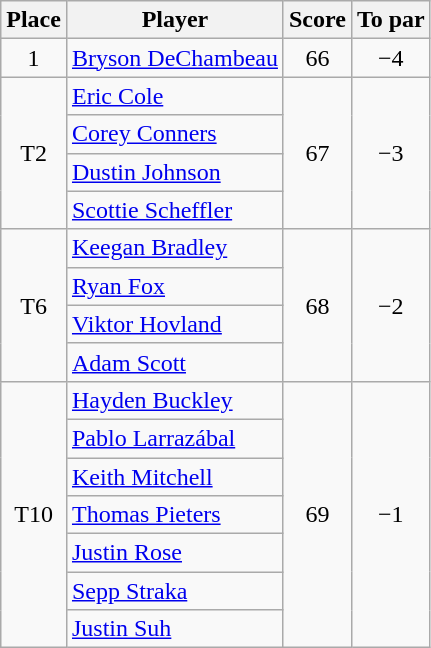<table class="wikitable">
<tr>
<th>Place</th>
<th>Player</th>
<th>Score</th>
<th>To par</th>
</tr>
<tr>
<td align=center>1</td>
<td> <a href='#'>Bryson DeChambeau</a></td>
<td align=center>66</td>
<td align=center>−4</td>
</tr>
<tr>
<td rowspan=4 align=center>T2</td>
<td> <a href='#'>Eric Cole</a></td>
<td rowspan=4 align=center>67</td>
<td rowspan=4 align=center>−3</td>
</tr>
<tr>
<td> <a href='#'>Corey Conners</a></td>
</tr>
<tr>
<td> <a href='#'>Dustin Johnson</a></td>
</tr>
<tr>
<td> <a href='#'>Scottie Scheffler</a></td>
</tr>
<tr>
<td rowspan=4 align=center>T6</td>
<td> <a href='#'>Keegan Bradley</a></td>
<td rowspan=4 align=center>68</td>
<td rowspan=4 align=center>−2</td>
</tr>
<tr>
<td> <a href='#'>Ryan Fox</a></td>
</tr>
<tr>
<td> <a href='#'>Viktor Hovland</a></td>
</tr>
<tr>
<td> <a href='#'>Adam Scott</a></td>
</tr>
<tr>
<td rowspan=7 align=center>T10</td>
<td> <a href='#'>Hayden Buckley</a></td>
<td rowspan=7 align=center>69</td>
<td rowspan=7 align=center>−1</td>
</tr>
<tr>
<td> <a href='#'>Pablo Larrazábal</a></td>
</tr>
<tr>
<td> <a href='#'>Keith Mitchell</a></td>
</tr>
<tr>
<td> <a href='#'>Thomas Pieters</a></td>
</tr>
<tr>
<td> <a href='#'>Justin Rose</a></td>
</tr>
<tr>
<td> <a href='#'>Sepp Straka</a></td>
</tr>
<tr>
<td> <a href='#'>Justin Suh</a></td>
</tr>
</table>
